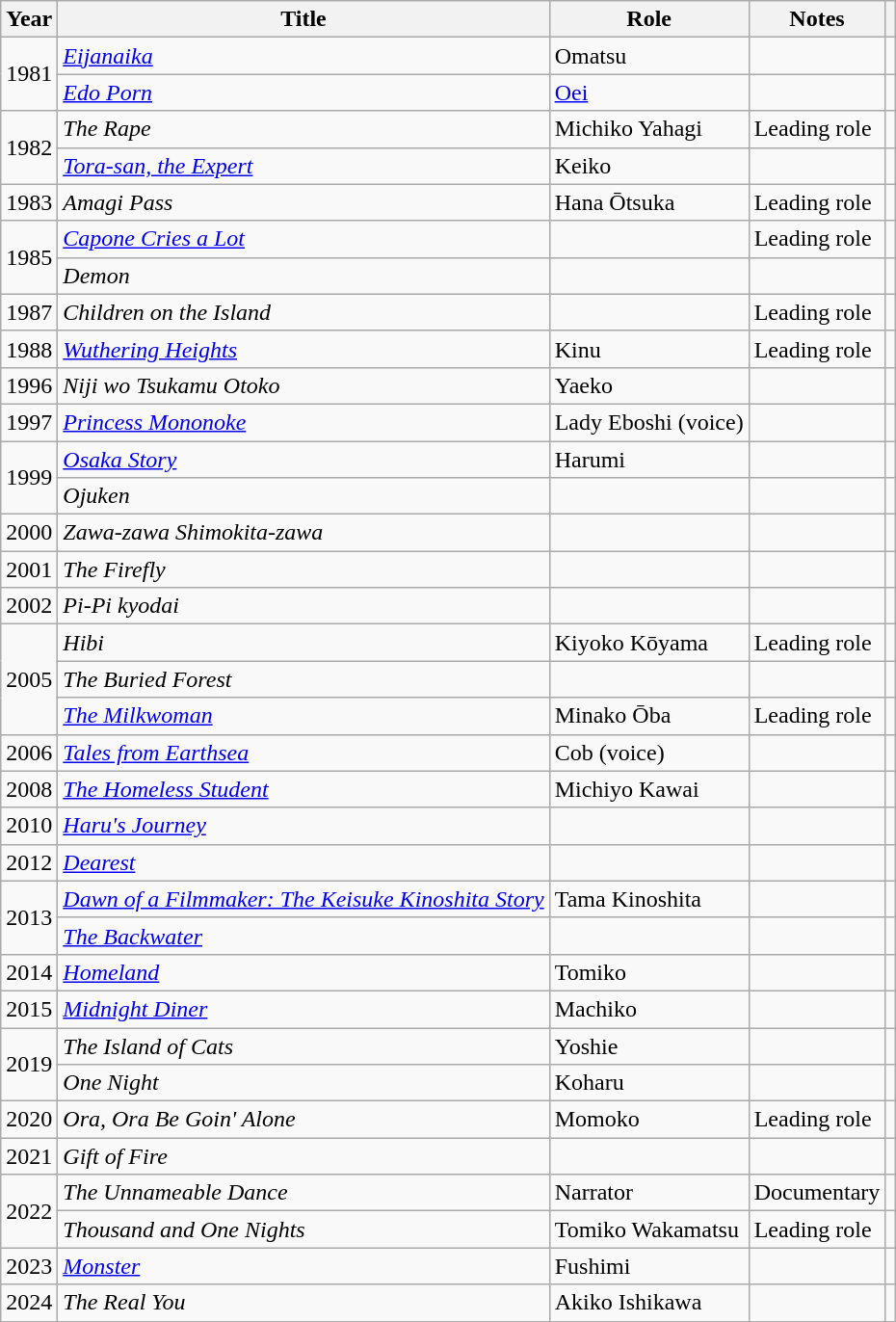<table class="wikitable sortable">
<tr>
<th>Year</th>
<th>Title</th>
<th>Role</th>
<th class="unsortable">Notes</th>
<th class="unsortable"></th>
</tr>
<tr>
<td rowspan="2">1981</td>
<td><em><a href='#'>Eijanaika</a></em></td>
<td>Omatsu</td>
<td></td>
<td></td>
</tr>
<tr>
<td><em><a href='#'>Edo Porn</a></em></td>
<td><a href='#'>Oei</a></td>
<td></td>
<td></td>
</tr>
<tr>
<td rowspan="2">1982</td>
<td><em>The Rape</em></td>
<td>Michiko Yahagi</td>
<td>Leading role</td>
<td></td>
</tr>
<tr>
<td><em><a href='#'>Tora-san, the Expert</a></em></td>
<td>Keiko</td>
<td></td>
<td></td>
</tr>
<tr>
<td>1983</td>
<td><em>Amagi Pass</em></td>
<td>Hana Ōtsuka</td>
<td>Leading role</td>
<td></td>
</tr>
<tr>
<td rowspan="2">1985</td>
<td><em><a href='#'>Capone Cries a Lot</a></em></td>
<td></td>
<td>Leading role</td>
<td></td>
</tr>
<tr>
<td><em>Demon</em></td>
<td></td>
<td></td>
<td></td>
</tr>
<tr>
<td>1987</td>
<td><em>Children on the Island</em></td>
<td></td>
<td>Leading role</td>
<td></td>
</tr>
<tr>
<td>1988</td>
<td><em><a href='#'>Wuthering Heights</a></em></td>
<td>Kinu</td>
<td>Leading role</td>
<td></td>
</tr>
<tr>
<td>1996</td>
<td><em>Niji wo Tsukamu Otoko</em></td>
<td>Yaeko</td>
<td></td>
<td></td>
</tr>
<tr>
<td>1997</td>
<td><em><a href='#'>Princess Mononoke</a></em></td>
<td>Lady Eboshi (voice)</td>
<td></td>
<td></td>
</tr>
<tr>
<td rowspan="2">1999</td>
<td><em><a href='#'>Osaka Story</a></em></td>
<td>Harumi</td>
<td></td>
<td></td>
</tr>
<tr>
<td><em>Ojuken</em></td>
<td></td>
<td></td>
<td></td>
</tr>
<tr>
<td>2000</td>
<td><em>Zawa-zawa Shimokita-zawa</em></td>
<td></td>
<td></td>
<td></td>
</tr>
<tr>
<td>2001</td>
<td><em>The Firefly</em></td>
<td></td>
<td></td>
<td></td>
</tr>
<tr>
<td>2002</td>
<td><em>Pi-Pi kyodai</em></td>
<td></td>
<td></td>
<td></td>
</tr>
<tr>
<td rowspan="3">2005</td>
<td><em>Hibi</em></td>
<td>Kiyoko Kōyama</td>
<td>Leading role</td>
<td></td>
</tr>
<tr>
<td><em>The Buried Forest</em></td>
<td></td>
<td></td>
<td></td>
</tr>
<tr>
<td><em><a href='#'>The Milkwoman</a></em></td>
<td>Minako Ōba</td>
<td>Leading role</td>
<td></td>
</tr>
<tr>
<td>2006</td>
<td><em><a href='#'>Tales from Earthsea</a></em></td>
<td>Cob (voice)</td>
<td></td>
<td></td>
</tr>
<tr>
<td>2008</td>
<td><em><a href='#'>The Homeless Student</a></em></td>
<td>Michiyo Kawai</td>
<td></td>
<td></td>
</tr>
<tr>
<td>2010</td>
<td><em><a href='#'>Haru's Journey</a></em></td>
<td></td>
<td></td>
<td></td>
</tr>
<tr>
<td>2012</td>
<td><em><a href='#'>Dearest</a></em></td>
<td></td>
<td></td>
<td></td>
</tr>
<tr>
<td rowspan="2">2013</td>
<td><em><a href='#'>Dawn of a Filmmaker: The Keisuke Kinoshita Story</a></em></td>
<td>Tama Kinoshita</td>
<td></td>
<td></td>
</tr>
<tr>
<td><em><a href='#'>The Backwater</a></em></td>
<td></td>
<td></td>
<td></td>
</tr>
<tr>
<td>2014</td>
<td><em><a href='#'>Homeland</a></em></td>
<td>Tomiko</td>
<td></td>
<td></td>
</tr>
<tr>
<td>2015</td>
<td><em><a href='#'>Midnight Diner</a></em></td>
<td>Machiko</td>
<td></td>
<td></td>
</tr>
<tr>
<td rowspan=2>2019</td>
<td><em>The Island of Cats</em></td>
<td>Yoshie</td>
<td></td>
<td></td>
</tr>
<tr>
<td><em>One Night</em></td>
<td>Koharu</td>
<td></td>
<td></td>
</tr>
<tr>
<td rowspan=1>2020</td>
<td><em>Ora, Ora Be Goin' Alone</em></td>
<td>Momoko</td>
<td>Leading role</td>
<td></td>
</tr>
<tr>
<td rowspan=1>2021</td>
<td><em>Gift of Fire</em></td>
<td></td>
<td></td>
<td></td>
</tr>
<tr>
<td rowspan=2>2022</td>
<td><em>The Unnameable Dance</em></td>
<td>Narrator</td>
<td>Documentary</td>
<td></td>
</tr>
<tr>
<td><em>Thousand and One Nights</em></td>
<td>Tomiko Wakamatsu</td>
<td>Leading role</td>
<td></td>
</tr>
<tr>
<td>2023</td>
<td><em><a href='#'>Monster</a></em></td>
<td>Fushimi</td>
<td></td>
<td></td>
</tr>
<tr>
<td>2024</td>
<td><em>The Real You</em></td>
<td>Akiko Ishikawa</td>
<td></td>
<td></td>
</tr>
<tr>
</tr>
</table>
